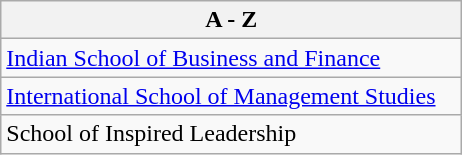<table class="wikitable collapsible">
<tr>
<th scope="col" width="300" align="center">A - Z</th>
</tr>
<tr>
<td><a href='#'>Indian School of Business and Finance</a></td>
</tr>
<tr>
<td><a href='#'>International School of Management Studies</a></td>
</tr>
<tr>
<td>School of Inspired Leadership</td>
</tr>
</table>
